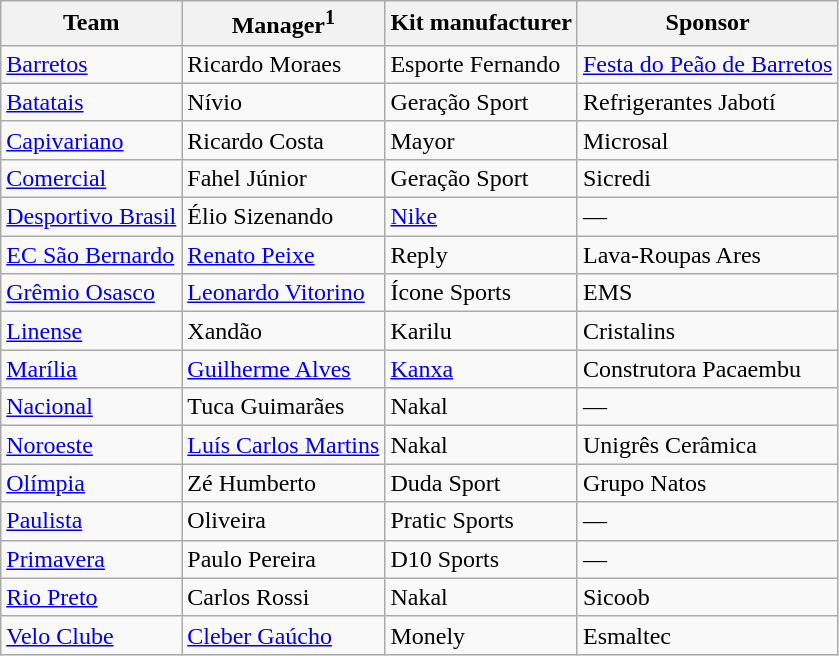<table class="wikitable sortable" style="text-align: left;">
<tr>
<th>Team</th>
<th>Manager<sup>1</sup></th>
<th>Kit manufacturer</th>
<th>Sponsor</th>
</tr>
<tr>
<td><a href='#'>Barretos</a></td>
<td> Ricardo Moraes</td>
<td>Esporte Fernando</td>
<td><a href='#'>Festa do Peão de Barretos</a></td>
</tr>
<tr>
<td><a href='#'>Batatais</a></td>
<td> Nívio</td>
<td>Geração Sport</td>
<td>Refrigerantes Jabotí</td>
</tr>
<tr>
<td><a href='#'>Capivariano</a></td>
<td> Ricardo Costa</td>
<td>Mayor</td>
<td>Microsal</td>
</tr>
<tr>
<td><a href='#'>Comercial</a></td>
<td> Fahel Júnior</td>
<td>Geração Sport</td>
<td>Sicredi</td>
</tr>
<tr>
<td><a href='#'>Desportivo Brasil</a></td>
<td> Élio Sizenando</td>
<td><a href='#'>Nike</a></td>
<td>—</td>
</tr>
<tr>
<td><a href='#'>EC São Bernardo</a></td>
<td> <a href='#'>Renato Peixe</a></td>
<td>Reply</td>
<td>Lava-Roupas Ares</td>
</tr>
<tr>
<td><a href='#'>Grêmio Osasco</a></td>
<td> <a href='#'>Leonardo Vitorino</a></td>
<td>Ícone Sports</td>
<td>EMS</td>
</tr>
<tr>
<td><a href='#'>Linense</a></td>
<td> Xandão</td>
<td>Karilu</td>
<td>Cristalins</td>
</tr>
<tr>
<td><a href='#'>Marília</a></td>
<td> <a href='#'>Guilherme Alves</a></td>
<td><a href='#'>Kanxa</a></td>
<td>Construtora Pacaembu</td>
</tr>
<tr>
<td><a href='#'>Nacional</a></td>
<td> Tuca Guimarães</td>
<td>Nakal</td>
<td>—</td>
</tr>
<tr>
<td><a href='#'>Noroeste</a></td>
<td> <a href='#'>Luís Carlos Martins</a></td>
<td>Nakal</td>
<td>Unigrês Cerâmica</td>
</tr>
<tr>
<td><a href='#'>Olímpia</a></td>
<td> Zé Humberto</td>
<td>Duda Sport</td>
<td>Grupo Natos</td>
</tr>
<tr>
<td><a href='#'>Paulista</a></td>
<td> Oliveira</td>
<td>Pratic Sports</td>
<td>—</td>
</tr>
<tr>
<td><a href='#'>Primavera</a></td>
<td> Paulo Pereira</td>
<td>D10 Sports</td>
<td>—</td>
</tr>
<tr>
<td><a href='#'>Rio Preto</a></td>
<td> Carlos Rossi</td>
<td>Nakal</td>
<td>Sicoob</td>
</tr>
<tr>
<td><a href='#'>Velo Clube</a></td>
<td> <a href='#'>Cleber Gaúcho</a></td>
<td>Monely</td>
<td>Esmaltec</td>
</tr>
</table>
